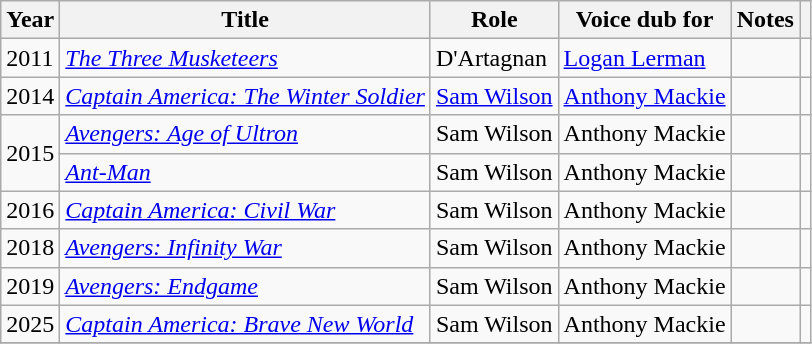<table class="wikitable">
<tr>
<th>Year</th>
<th>Title</th>
<th>Role</th>
<th>Voice dub for</th>
<th>Notes</th>
<th></th>
</tr>
<tr>
<td>2011</td>
<td><em><a href='#'>The Three Musketeers</a></em></td>
<td>D'Artagnan</td>
<td><a href='#'>Logan Lerman</a></td>
<td></td>
<td></td>
</tr>
<tr>
<td>2014</td>
<td><em><a href='#'>Captain America: The Winter Soldier</a></em></td>
<td><a href='#'>Sam Wilson</a></td>
<td><a href='#'>Anthony Mackie</a></td>
<td></td>
<td></td>
</tr>
<tr>
<td rowspan=2>2015</td>
<td><em><a href='#'>Avengers: Age of Ultron</a></em></td>
<td>Sam Wilson</td>
<td>Anthony Mackie</td>
<td></td>
<td></td>
</tr>
<tr>
<td><em><a href='#'>Ant-Man</a></em></td>
<td>Sam Wilson</td>
<td>Anthony Mackie</td>
<td></td>
<td></td>
</tr>
<tr>
<td>2016</td>
<td><em><a href='#'>Captain America: Civil War</a></em></td>
<td>Sam Wilson</td>
<td>Anthony Mackie</td>
<td></td>
<td></td>
</tr>
<tr>
<td>2018</td>
<td><em><a href='#'>Avengers: Infinity War</a></em></td>
<td>Sam Wilson</td>
<td>Anthony Mackie</td>
<td></td>
</tr>
<tr>
<td>2019</td>
<td><em><a href='#'>Avengers: Endgame</a></em></td>
<td>Sam Wilson</td>
<td>Anthony Mackie</td>
<td></td>
<td></td>
</tr>
<tr>
<td>2025</td>
<td><em><a href='#'>Captain America: Brave New World</a></em></td>
<td>Sam Wilson</td>
<td>Anthony Mackie</td>
<td></td>
<td></td>
</tr>
<tr>
</tr>
</table>
